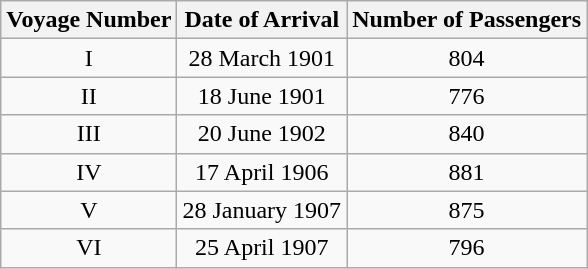<table class="wikitable">
<tr>
<th>Voyage Number</th>
<th>Date of Arrival</th>
<th>Number of Passengers</th>
</tr>
<tr ---- align="center">
<td>I</td>
<td>28 March 1901</td>
<td>804</td>
</tr>
<tr ---- align="center">
<td>II</td>
<td>18 June 1901</td>
<td>776</td>
</tr>
<tr ---- align="center">
<td>III</td>
<td>20 June 1902</td>
<td>840</td>
</tr>
<tr ---- align="center">
<td>IV</td>
<td>17 April 1906</td>
<td>881</td>
</tr>
<tr ---- align="center">
<td>V</td>
<td>28 January 1907</td>
<td>875</td>
</tr>
<tr ---- align="center">
<td>VI</td>
<td>25 April 1907</td>
<td>796</td>
</tr>
</table>
